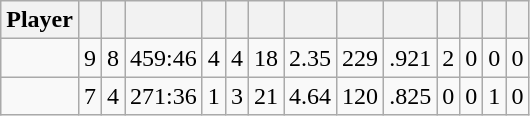<table class="wikitable sortable" style="text-align:center;">
<tr>
<th>Player</th>
<th></th>
<th></th>
<th></th>
<th></th>
<th></th>
<th></th>
<th></th>
<th></th>
<th></th>
<th></th>
<th></th>
<th></th>
<th></th>
</tr>
<tr>
<td style="text-align:left;"></td>
<td>9</td>
<td>8</td>
<td>459:46</td>
<td>4</td>
<td>4</td>
<td>18</td>
<td>2.35</td>
<td>229</td>
<td>.921</td>
<td>2</td>
<td>0</td>
<td>0</td>
<td>0</td>
</tr>
<tr>
<td style="text-align:left;"></td>
<td>7</td>
<td>4</td>
<td>271:36</td>
<td>1</td>
<td>3</td>
<td>21</td>
<td>4.64</td>
<td>120</td>
<td>.825</td>
<td>0</td>
<td>0</td>
<td>1</td>
<td>0</td>
</tr>
</table>
